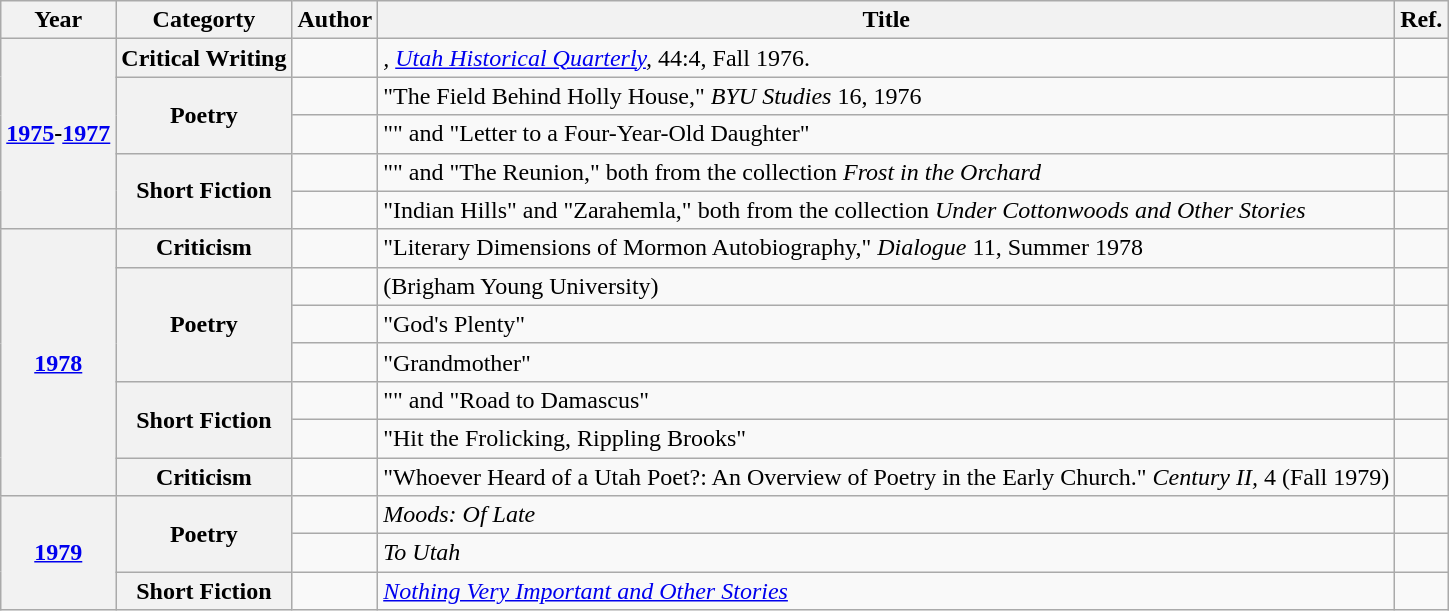<table class="wikitable sortable mw-collapsible">
<tr>
<th>Year</th>
<th>Categorty</th>
<th>Author</th>
<th>Title</th>
<th>Ref.</th>
</tr>
<tr>
<th rowspan="5"><a href='#'>1975</a>-<a href='#'>1977</a></th>
<th>Critical Writing</th>
<td></td>
<td><em>, <a href='#'>Utah Historical Quarterly</a>,</em> 44:4, Fall 1976.</td>
<td></td>
</tr>
<tr>
<th rowspan="2">Poetry</th>
<td></td>
<td>"The Field Behind Holly House," <em>BYU Studies</em> 16, 1976</td>
<td></td>
</tr>
<tr>
<td></td>
<td>"" and "Letter to a Four-Year-Old Daughter"</td>
<td></td>
</tr>
<tr>
<th rowspan="2">Short Fiction</th>
<td></td>
<td>""  and "The Reunion," both from the collection <em>Frost in the Orchard</em></td>
<td></td>
</tr>
<tr>
<td></td>
<td>"Indian Hills" and "Zarahemla," both from the collection <em>Under Cottonwoods and Other Stories</em></td>
<td></td>
</tr>
<tr>
<th rowspan="7"><a href='#'>1978</a></th>
<th>Criticism</th>
<td></td>
<td>"Literary Dimensions of Mormon Autobiography," <em>Dialogue</em> 11, Summer 1978</td>
<td></td>
</tr>
<tr>
<th rowspan="3">Poetry</th>
<td></td>
<td><em></em> (Brigham Young University)</td>
<td></td>
</tr>
<tr>
<td></td>
<td>"God's Plenty"</td>
<td></td>
</tr>
<tr>
<td></td>
<td>"Grandmother"</td>
<td></td>
</tr>
<tr>
<th rowspan="2">Short Fiction</th>
<td></td>
<td>"" and "Road to Damascus"</td>
<td></td>
</tr>
<tr>
<td></td>
<td>"Hit the Frolicking, Rippling Brooks"</td>
<td></td>
</tr>
<tr>
<th>Criticism</th>
<td></td>
<td>"Whoever Heard of a Utah Poet?: An Overview of Poetry in the Early Church." <em>Century II,</em> 4 (Fall 1979)</td>
<td></td>
</tr>
<tr>
<th rowspan="3"><a href='#'>1979</a></th>
<th rowspan="2">Poetry</th>
<td></td>
<td><em>Moods: Of Late</em></td>
<td></td>
</tr>
<tr>
<td></td>
<td><em>To Utah</em></td>
<td></td>
</tr>
<tr>
<th>Short Fiction</th>
<td></td>
<td><em><a href='#'>Nothing Very Important and Other Stories</a></em></td>
<td></td>
</tr>
</table>
